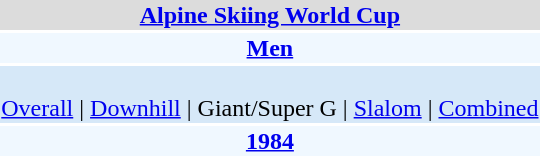<table align="right" class="toccolours" style="margin: 0 0 1em 1em;">
<tr>
<td colspan="2" align=center bgcolor=Gainsboro><strong><a href='#'>Alpine Skiing World Cup</a></strong></td>
</tr>
<tr>
<td colspan="2" align=center bgcolor=AliceBlue><strong><a href='#'>Men</a></strong></td>
</tr>
<tr>
<td colspan="2" align=center bgcolor=D6E8F8><br><a href='#'>Overall</a> | 
<a href='#'>Downhill</a> | 
Giant/Super G | 
<a href='#'>Slalom</a> | 
<a href='#'>Combined</a></td>
</tr>
<tr>
<td colspan="2" align=center bgcolor=AliceBlue><strong><a href='#'>1984</a></strong></td>
</tr>
</table>
